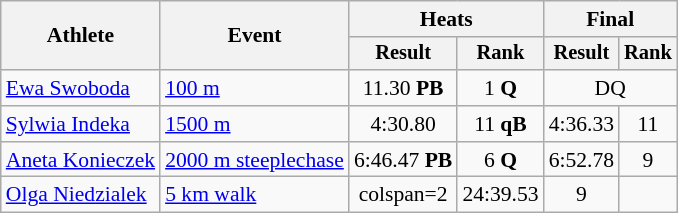<table class="wikitable" style="font-size:90%">
<tr>
<th rowspan=2>Athlete</th>
<th rowspan=2>Event</th>
<th colspan=2>Heats</th>
<th colspan=2>Final</th>
</tr>
<tr style="font-size:95%">
<th>Result</th>
<th>Rank</th>
<th>Result</th>
<th>Rank</th>
</tr>
<tr align=center>
<td align=left><a href='#'>Ewa Swoboda</a></td>
<td align=left><a href='#'>100 m</a></td>
<td>11.30 <strong>PB</strong></td>
<td>1 <strong>Q</strong></td>
<td colspan=2>DQ</td>
</tr>
<tr align=center>
<td align=left><a href='#'>Sylwia Indeka</a></td>
<td align=left><a href='#'>1500 m</a></td>
<td>4:30.80</td>
<td>11 <strong>qB</strong></td>
<td>4:36.33</td>
<td>11</td>
</tr>
<tr align=center>
<td align=left><a href='#'>Aneta Konieczek</a></td>
<td align=left><a href='#'>2000 m steeplechase</a></td>
<td>6:46.47 <strong>PB</strong></td>
<td>6 <strong>Q</strong></td>
<td>6:52.78</td>
<td>9</td>
</tr>
<tr align=center>
<td align=left><a href='#'>Olga Niedzialek</a></td>
<td align=left><a href='#'>5 km walk</a></td>
<td>colspan=2 </td>
<td>24:39.53</td>
<td>9</td>
</tr>
</table>
